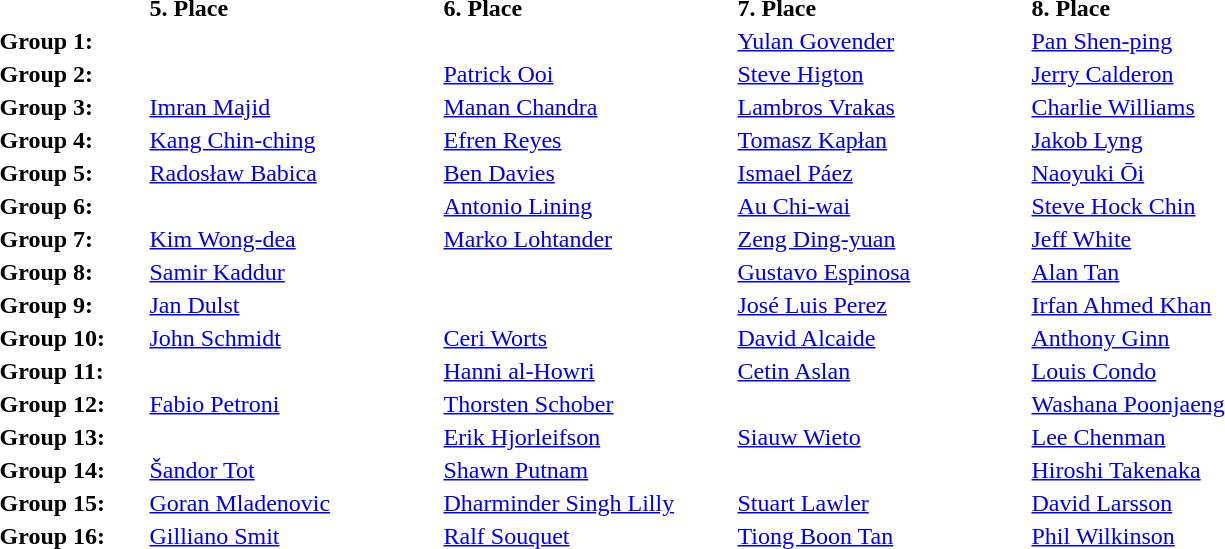<table>
<tr>
<th style="width:6em"></th>
<th style="width:12em" align="left">5. Place</th>
<th style="width:12em" align="left">6. Place</th>
<th style="width:12em" align="left">7. Place</th>
<th style="width:12em" align="left">8. Place</th>
</tr>
<tr>
<td><strong>Group 1:</strong></td>
<td> </td>
<td> </td>
<td> <a href='#'>Yulan Govender</a></td>
<td> <a href='#'>Pan Shen-ping</a></td>
</tr>
<tr>
<td><strong>Group 2:</strong></td>
<td> </td>
<td> <a href='#'>Patrick Ooi</a></td>
<td> <a href='#'>Steve Higton</a></td>
<td> <a href='#'>Jerry Calderon</a></td>
</tr>
<tr>
<td><strong>Group 3:</strong></td>
<td> <a href='#'>Imran Majid</a></td>
<td> <a href='#'>Manan Chandra</a></td>
<td> <a href='#'>Lambros Vrakas</a></td>
<td> <a href='#'>Charlie Williams</a></td>
</tr>
<tr>
<td><strong>Group 4:</strong></td>
<td> <a href='#'>Kang Chin-ching</a></td>
<td> <a href='#'>Efren Reyes</a></td>
<td> <a href='#'>Tomasz Kapłan</a></td>
<td> <a href='#'>Jakob Lyng</a></td>
</tr>
<tr>
<td><strong>Group 5:</strong></td>
<td> <a href='#'>Radosław Babica</a></td>
<td> <a href='#'>Ben Davies</a></td>
<td> <a href='#'>Ismael Páez</a></td>
<td> <a href='#'>Naoyuki Ōi</a></td>
</tr>
<tr>
<td><strong>Group 6:</strong></td>
<td> </td>
<td> <a href='#'>Antonio Lining</a></td>
<td> <a href='#'>Au Chi-wai</a></td>
<td> <a href='#'>Steve Hock Chin</a></td>
</tr>
<tr>
<td><strong>Group 7:</strong></td>
<td> <a href='#'>Kim Wong-dea</a></td>
<td><a href='#'>Marko Lohtander</a></td>
<td> <a href='#'>Zeng Ding-yuan</a></td>
<td> <a href='#'>Jeff White</a></td>
</tr>
<tr>
<td><strong>Group 8:</strong></td>
<td> <a href='#'>Samir Kaddur</a></td>
<td> </td>
<td> <a href='#'>Gustavo Espinosa</a></td>
<td> <a href='#'>Alan Tan</a></td>
</tr>
<tr>
<td><strong>Group 9:</strong></td>
<td> <a href='#'>Jan Dulst</a></td>
<td> </td>
<td> <a href='#'>José Luis Perez</a></td>
<td> <a href='#'>Irfan Ahmed Khan</a></td>
</tr>
<tr>
<td><strong>Group 10:</strong></td>
<td> <a href='#'>John Schmidt</a></td>
<td> <a href='#'>Ceri Worts</a></td>
<td> <a href='#'>David Alcaide</a></td>
<td> <a href='#'>Anthony Ginn</a></td>
</tr>
<tr>
<td><strong>Group 11:</strong></td>
<td> </td>
<td> <a href='#'>Hanni al-Howri</a></td>
<td> <a href='#'>Cetin Aslan</a></td>
<td> <a href='#'>Louis Condo</a></td>
</tr>
<tr>
<td><strong>Group 12:</strong></td>
<td> <a href='#'>Fabio Petroni</a></td>
<td> <a href='#'>Thorsten Schober</a></td>
<td> </td>
<td> <a href='#'>Washana Poonjaeng</a></td>
</tr>
<tr>
<td><strong>Group 13:</strong></td>
<td> </td>
<td> <a href='#'>Erik Hjorleifson</a></td>
<td> <a href='#'>Siauw Wieto</a></td>
<td> <a href='#'>Lee Chenman</a></td>
</tr>
<tr>
<td><strong>Group 14:</strong></td>
<td> <a href='#'>Šandor Tot</a></td>
<td> <a href='#'>Shawn Putnam</a></td>
<td> </td>
<td> <a href='#'>Hiroshi Takenaka</a></td>
</tr>
<tr>
<td><strong>Group 15:</strong></td>
<td> <a href='#'>Goran Mladenovic</a></td>
<td> <a href='#'>Dharminder Singh Lilly</a></td>
<td> <a href='#'>Stuart Lawler</a></td>
<td> <a href='#'>David Larsson</a></td>
</tr>
<tr>
<td><strong>Group 16:</strong></td>
<td> <a href='#'>Gilliano Smit</a></td>
<td> <a href='#'>Ralf Souquet</a></td>
<td> <a href='#'>Tiong Boon Tan</a></td>
<td> <a href='#'>Phil Wilkinson</a></td>
</tr>
</table>
